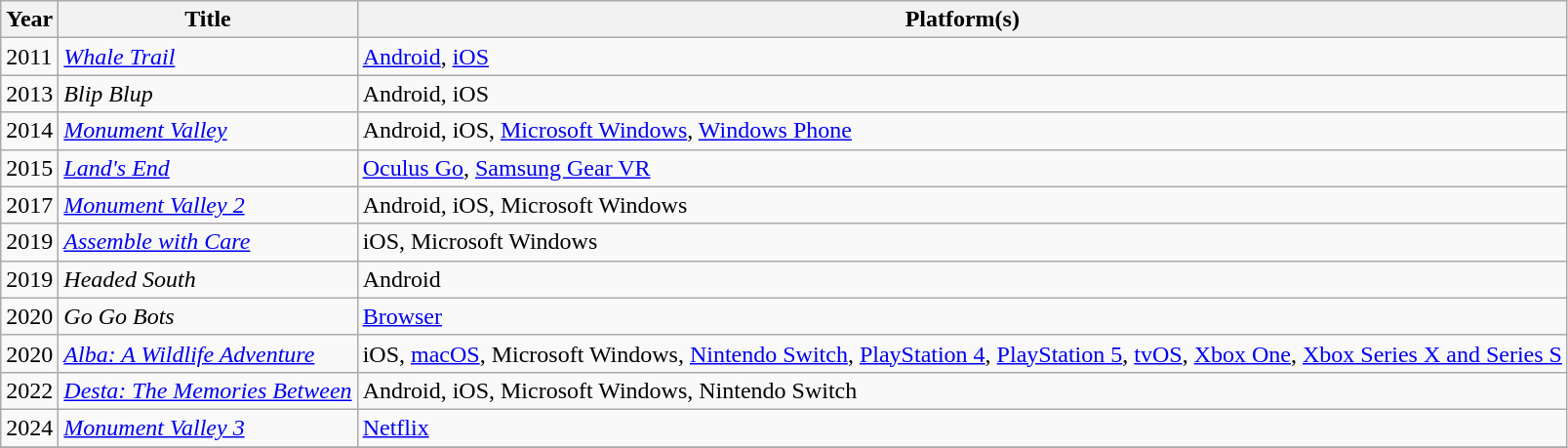<table class="wikitable sortable">
<tr>
<th>Year</th>
<th>Title</th>
<th>Platform(s)</th>
</tr>
<tr>
<td>2011</td>
<td><em><a href='#'>Whale Trail</a></em></td>
<td><a href='#'>Android</a>, <a href='#'>iOS</a></td>
</tr>
<tr>
<td>2013</td>
<td><em>Blip Blup</em></td>
<td>Android, iOS</td>
</tr>
<tr>
<td>2014</td>
<td><em><a href='#'>Monument Valley</a></em></td>
<td>Android, iOS, <a href='#'>Microsoft Windows</a>, <a href='#'>Windows Phone</a></td>
</tr>
<tr>
<td>2015</td>
<td><em><a href='#'>Land's End</a></em></td>
<td><a href='#'>Oculus Go</a>, <a href='#'>Samsung Gear VR</a></td>
</tr>
<tr>
<td>2017</td>
<td><em><a href='#'>Monument Valley 2</a></em></td>
<td>Android, iOS, Microsoft Windows</td>
</tr>
<tr>
<td>2019</td>
<td><em><a href='#'>Assemble with Care</a></em></td>
<td>iOS, Microsoft Windows</td>
</tr>
<tr>
<td>2019</td>
<td><em>Headed South</em></td>
<td>Android</td>
</tr>
<tr>
<td>2020</td>
<td><em>Go Go Bots</em></td>
<td><a href='#'>Browser</a></td>
</tr>
<tr>
<td>2020</td>
<td><em><a href='#'>Alba: A Wildlife Adventure</a></em></td>
<td>iOS, <a href='#'>macOS</a>, Microsoft Windows, <a href='#'>Nintendo Switch</a>, <a href='#'>PlayStation 4</a>, <a href='#'>PlayStation 5</a>, <a href='#'>tvOS</a>, <a href='#'>Xbox One</a>, <a href='#'>Xbox Series X and Series S</a></td>
</tr>
<tr>
<td>2022</td>
<td><em><a href='#'>Desta: The Memories Between</a></em></td>
<td>Android, iOS, Microsoft Windows, Nintendo Switch</td>
</tr>
<tr>
<td>2024</td>
<td><em><a href='#'>Monument Valley 3</a></em></td>
<td><a href='#'>Netflix</a></td>
</tr>
<tr>
</tr>
</table>
